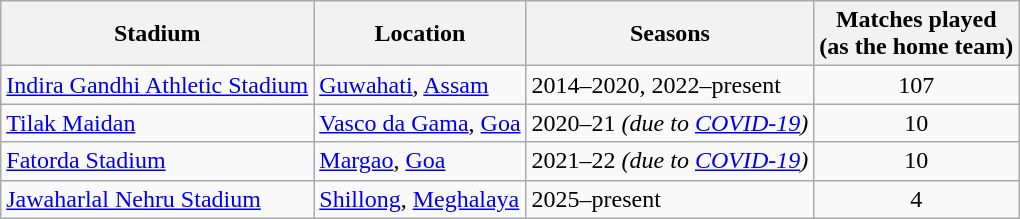<table class="wikitable">
<tr>
<th>Stadium</th>
<th>Location</th>
<th>Seasons</th>
<th>Matches played<br>(as the home team)</th>
</tr>
<tr>
<td><a href='#'>Indira Gandhi Athletic Stadium</a></td>
<td><a href='#'>Guwahati</a>, <a href='#'>Assam</a></td>
<td>2014–2020, 2022–present</td>
<td style="text-align: center;">107</td>
</tr>
<tr>
<td><a href='#'>Tilak Maidan</a></td>
<td><a href='#'>Vasco da Gama</a>, <a href='#'>Goa</a></td>
<td>2020–21 <em>(due to <a href='#'>COVID-19</a>)</em></td>
<td style="text-align: center;">10</td>
</tr>
<tr>
<td><a href='#'>Fatorda Stadium</a></td>
<td><a href='#'>Margao</a>, <a href='#'>Goa</a></td>
<td>2021–22 <em>(due to <a href='#'>COVID-19</a>)</em></td>
<td style="text-align: center;">10</td>
</tr>
<tr>
<td><a href='#'>Jawaharlal Nehru Stadium</a></td>
<td><a href='#'>Shillong</a>, <a href='#'>Meghalaya</a></td>
<td>2025–present</td>
<td style="text-align: center;">4</td>
</tr>
</table>
